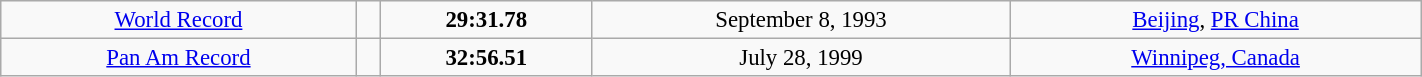<table class="wikitable" style=" text-align:center; font-size:95%;" width="75%">
<tr>
<td><a href='#'>World Record</a></td>
<td></td>
<td><strong>29:31.78</strong></td>
<td>September 8, 1993</td>
<td> <a href='#'>Beijing</a>, <a href='#'>PR China</a></td>
</tr>
<tr>
<td><a href='#'>Pan Am Record</a></td>
<td></td>
<td><strong>32:56.51</strong></td>
<td>July 28, 1999</td>
<td> <a href='#'>Winnipeg, Canada</a></td>
</tr>
</table>
